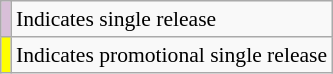<table class="wikitable" style="font-size:90%;">
<tr>
<td style="background-color:#D8BFD8"> </td>
<td>Indicates single release</td>
</tr>
<tr>
<td style="background-color:#ffff00"></td>
<td>Indicates promotional single release</td>
</tr>
</table>
